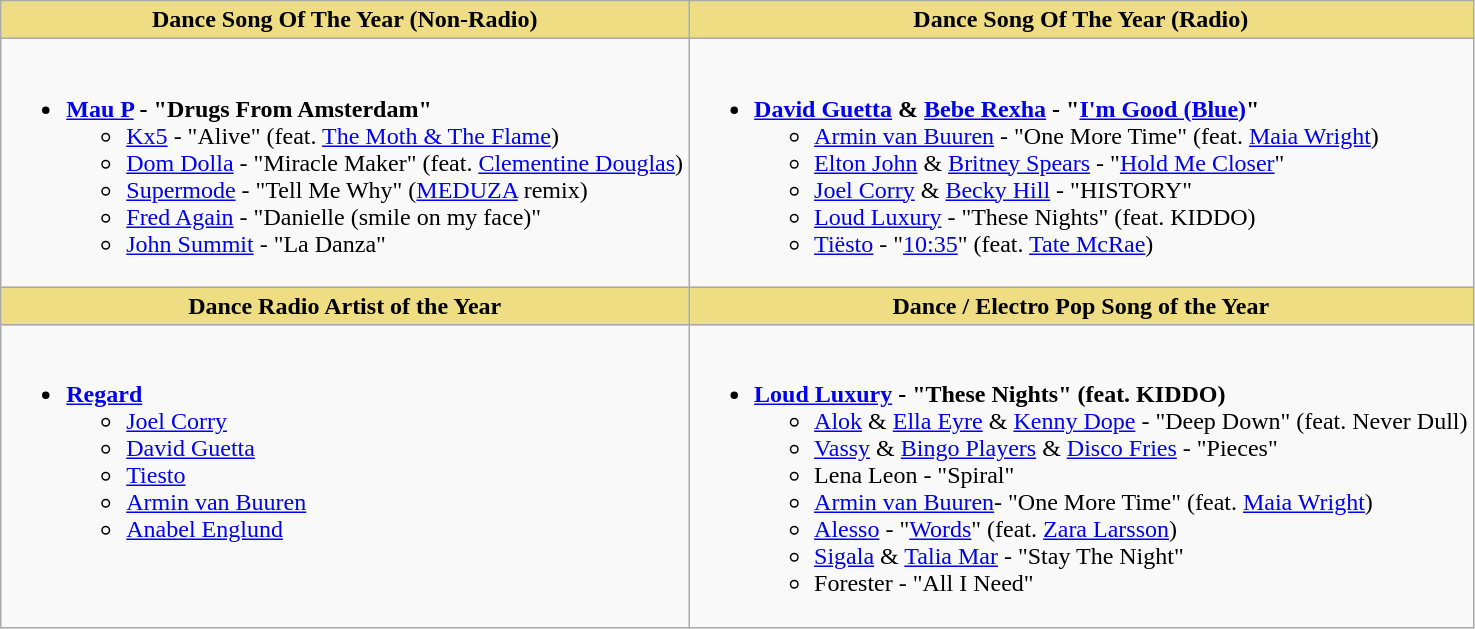<table class="wikitable">
<tr>
<th style="background:#EEDD82; width=50%"><strong>Dance Song Of The Year (Non-Radio)</strong></th>
<th style="background:#EEDD82; width=50%"><strong>Dance Song Of The Year (Radio)</strong></th>
</tr>
<tr>
<td valign="top"><br><ul><li><strong><a href='#'>Mau P</a> - "Drugs From Amsterdam"</strong><ul><li><a href='#'>Kx5</a>  - "Alive" (feat. <a href='#'>The Moth & The Flame</a>)</li><li><a href='#'>Dom Dolla</a> - "Miracle Maker" (feat. <a href='#'>Clementine Douglas</a>)</li><li><a href='#'>Supermode</a> - "Tell Me Why" (<a href='#'>MEDUZA</a> remix)</li><li><a href='#'>Fred Again</a> - "Danielle (smile on my face)"</li><li><a href='#'>John Summit</a> - "La Danza"</li></ul></li></ul></td>
<td valign="top"><br><ul><li><strong><a href='#'>David Guetta</a> & <a href='#'>Bebe Rexha</a> - "<a href='#'>I'm Good (Blue)</a>"</strong><ul><li><a href='#'>Armin van Buuren</a> - "One More Time" (feat. <a href='#'>Maia Wright</a>)</li><li><a href='#'>Elton John</a> & <a href='#'>Britney Spears</a> - "<a href='#'>Hold Me Closer</a>"</li><li><a href='#'>Joel Corry</a> & <a href='#'>Becky Hill</a> - "HISTORY"</li><li><a href='#'>Loud Luxury</a> - "These Nights" (feat. KIDDO)</li><li><a href='#'>Tiësto</a> - "<a href='#'>10:35</a>" (feat. <a href='#'>Tate McRae</a>)</li></ul></li></ul></td>
</tr>
<tr>
<th style="background:#EEDD82; width=50%"><strong>Dance Radio Artist of the Year</strong></th>
<th style="background:#EEDD82; width=50%"><strong>Dance / Electro Pop Song of the Year</strong></th>
</tr>
<tr>
<td valign="top"><br><ul><li><a href='#'><strong>Regard</strong></a><ul><li><a href='#'>Joel Corry</a></li><li><a href='#'>David Guetta</a></li><li><a href='#'>Tiesto</a></li><li><a href='#'>Armin van Buuren</a></li><li><a href='#'>Anabel Englund</a></li></ul></li></ul></td>
<td valign="top"><br><ul><li><strong><a href='#'>Loud Luxury</a> - "These Nights" (feat. KIDDO)</strong><ul><li><a href='#'>Alok</a> & <a href='#'>Ella Eyre</a> & <a href='#'>Kenny Dope</a> - "Deep Down" (feat. Never Dull)</li><li><a href='#'>Vassy</a> & <a href='#'>Bingo Players</a> & <a href='#'>Disco Fries</a> - "Pieces"</li><li>Lena Leon - "Spiral"</li><li><a href='#'>Armin van Buuren</a>- "One More Time" (feat. <a href='#'>Maia Wright</a>)</li><li><a href='#'>Alesso</a> - "<a href='#'>Words</a>" (feat. <a href='#'>Zara Larsson</a>)</li><li><a href='#'>Sigala</a> & <a href='#'>Talia Mar</a> - "Stay The Night"</li><li>Forester - "All I Need"</li></ul></li></ul></td>
</tr>
</table>
